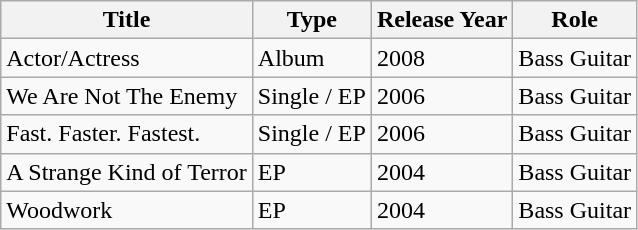<table class="wikitable sortable">
<tr>
<th>Title</th>
<th>Type</th>
<th>Release Year</th>
<th>Role</th>
</tr>
<tr>
<td>Actor/Actress</td>
<td>Album</td>
<td>2008</td>
<td>Bass Guitar</td>
</tr>
<tr>
<td>We Are Not The Enemy</td>
<td>Single / EP</td>
<td>2006</td>
<td>Bass Guitar</td>
</tr>
<tr>
<td>Fast. Faster. Fastest.</td>
<td>Single / EP</td>
<td>2006</td>
<td>Bass Guitar</td>
</tr>
<tr>
<td>A Strange Kind of Terror</td>
<td>EP</td>
<td>2004</td>
<td>Bass Guitar</td>
</tr>
<tr>
<td>Woodwork</td>
<td>EP</td>
<td>2004</td>
<td>Bass Guitar</td>
</tr>
</table>
